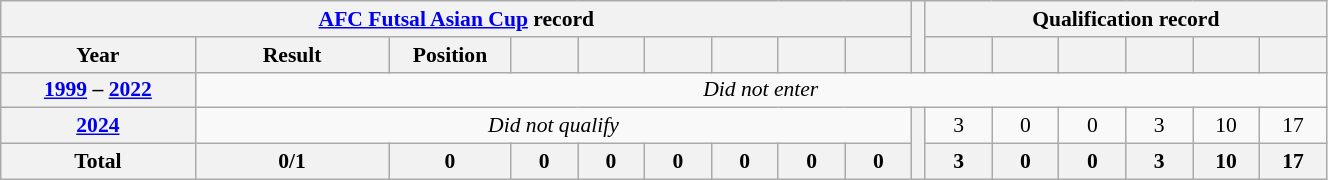<table class="wikitable collapsible" width=70% style="text-align: center;font-size:90%;">
<tr>
<th colspan=9><a href='#'>AFC Futsal Asian Cup</a> record</th>
<th style="width:1%;" rowspan="2"></th>
<th colspan=6>Qualification record</th>
</tr>
<tr>
<th style="width:100px;">Year</th>
<th style="width:100px;">Result</th>
<th style="width:60px;">Position</th>
<th style="width:30px;"></th>
<th style="width:30px;"></th>
<th style="width:30px;"></th>
<th style="width:30px;"></th>
<th style="width:30px;"></th>
<th style="width:30px;"></th>
<th style="width:30px;"></th>
<th style="width:30px;"></th>
<th style="width:30px;"></th>
<th style="width:30px;"></th>
<th style="width:30px;"></th>
<th style="width:30px;"></th>
</tr>
<tr>
<th><a href='#'>1999</a> – <a href='#'>2022</a></th>
<td colspan=15><em>Did not enter</em></td>
</tr>
<tr>
<th> <a href='#'>2024</a></th>
<td colspan=8><em>Did not qualify</em></td>
<th style="width:1%;" rowspan="2"></th>
<td>3</td>
<td>0</td>
<td>0</td>
<td>3</td>
<td>10</td>
<td>17</td>
</tr>
<tr>
<th><strong>Total</strong></th>
<th><strong>0/1</strong></th>
<th><strong>0</strong></th>
<th><strong>0</strong></th>
<th><strong>0</strong></th>
<th><strong>0</strong></th>
<th><strong>0</strong></th>
<th><strong>0</strong></th>
<th><strong>0</strong></th>
<th>3</th>
<th><strong>0</strong></th>
<th><strong>0</strong></th>
<th>3</th>
<th>10</th>
<th>17</th>
</tr>
</table>
